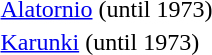<table>
<tr>
<td></td>
<td><a href='#'>Alatornio</a> (until 1973)</td>
</tr>
<tr>
<td></td>
<td><a href='#'>Karunki</a> (until 1973)</td>
</tr>
</table>
